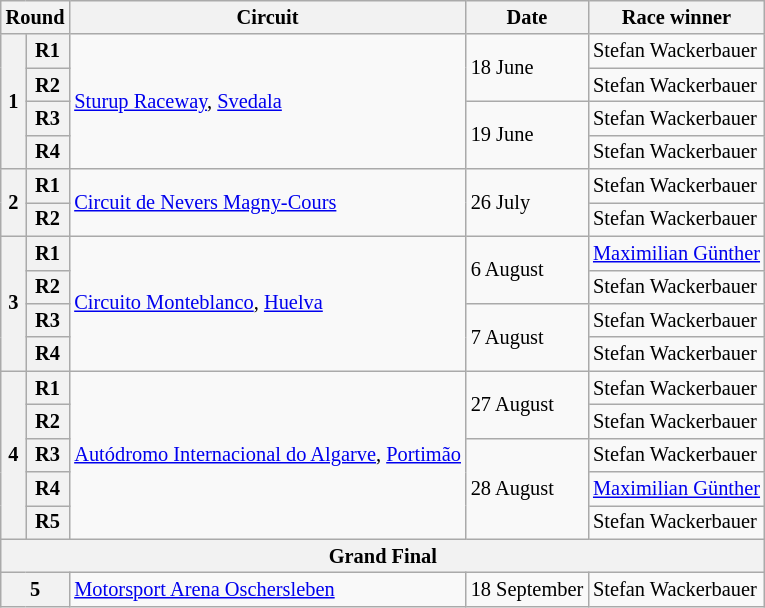<table class="wikitable" style="font-size: 85%;">
<tr>
<th colspan=2>Round</th>
<th>Circuit</th>
<th>Date</th>
<th>Race winner</th>
</tr>
<tr>
<th rowspan=4>1</th>
<th>R1</th>
<td rowspan=4> <a href='#'>Sturup Raceway</a>, <a href='#'>Svedala</a></td>
<td rowspan=2>18 June</td>
<td> Stefan Wackerbauer</td>
</tr>
<tr>
<th>R2</th>
<td> Stefan Wackerbauer</td>
</tr>
<tr>
<th>R3</th>
<td rowspan=2>19 June</td>
<td> Stefan Wackerbauer</td>
</tr>
<tr>
<th>R4</th>
<td> Stefan Wackerbauer</td>
</tr>
<tr>
<th rowspan=2>2</th>
<th>R1</th>
<td rowspan=2> <a href='#'>Circuit de Nevers Magny-Cours</a></td>
<td rowspan=2>26 July</td>
<td> Stefan Wackerbauer</td>
</tr>
<tr>
<th>R2</th>
<td> Stefan Wackerbauer</td>
</tr>
<tr>
<th rowspan=4>3</th>
<th>R1</th>
<td rowspan=4> <a href='#'>Circuito Monteblanco</a>, <a href='#'>Huelva</a></td>
<td rowspan=2>6 August</td>
<td> <a href='#'>Maximilian Günther</a></td>
</tr>
<tr>
<th>R2</th>
<td> Stefan Wackerbauer</td>
</tr>
<tr>
<th>R3</th>
<td rowspan=2>7 August</td>
<td> Stefan Wackerbauer</td>
</tr>
<tr>
<th>R4</th>
<td> Stefan Wackerbauer</td>
</tr>
<tr>
<th rowspan=5>4</th>
<th>R1</th>
<td rowspan=5> <a href='#'>Autódromo Internacional do Algarve</a>, <a href='#'>Portimão</a></td>
<td rowspan=2>27 August</td>
<td> Stefan Wackerbauer</td>
</tr>
<tr>
<th>R2</th>
<td> Stefan Wackerbauer</td>
</tr>
<tr>
<th>R3</th>
<td rowspan=3>28 August</td>
<td> Stefan Wackerbauer</td>
</tr>
<tr>
<th>R4</th>
<td> <a href='#'>Maximilian Günther</a></td>
</tr>
<tr>
<th>R5</th>
<td> Stefan Wackerbauer</td>
</tr>
<tr>
<th colspan=5>Grand Final</th>
</tr>
<tr>
<th colspan=2>5</th>
<td> <a href='#'>Motorsport Arena Oschersleben</a></td>
<td>18 September</td>
<td> Stefan Wackerbauer</td>
</tr>
</table>
